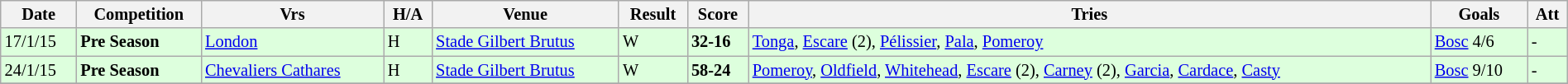<table class="wikitable" style="font-size:85%;" width="100%">
<tr>
<th>Date</th>
<th>Competition</th>
<th>Vrs</th>
<th>H/A</th>
<th>Venue</th>
<th>Result</th>
<th>Score</th>
<th>Tries</th>
<th>Goals</th>
<th>Att</th>
</tr>
<tr style="background:#ddffdd;" width=20 | >
<td>17/1/15</td>
<td><strong>Pre Season</strong></td>
<td><a href='#'>London</a></td>
<td>H</td>
<td><a href='#'>Stade Gilbert Brutus</a></td>
<td>W</td>
<td><strong>32-16</strong></td>
<td><a href='#'>Tonga</a>, <a href='#'>Escare</a> (2), <a href='#'>Pélissier</a>, <a href='#'>Pala</a>, <a href='#'>Pomeroy</a></td>
<td><a href='#'>Bosc</a> 4/6</td>
<td>-</td>
</tr>
<tr style="background:#ddffdd;" width=20 | >
<td>24/1/15</td>
<td><strong>Pre Season</strong></td>
<td><a href='#'>Chevaliers Cathares</a></td>
<td>H</td>
<td><a href='#'>Stade Gilbert Brutus</a></td>
<td>W</td>
<td><strong>58-24</strong></td>
<td><a href='#'>Pomeroy</a>, <a href='#'>Oldfield</a>, <a href='#'>Whitehead</a>, <a href='#'>Escare</a> (2), <a href='#'>Carney</a> (2), <a href='#'>Garcia</a>, <a href='#'>Cardace</a>, <a href='#'>Casty</a></td>
<td><a href='#'>Bosc</a> 9/10</td>
<td>-</td>
</tr>
<tr>
</tr>
</table>
